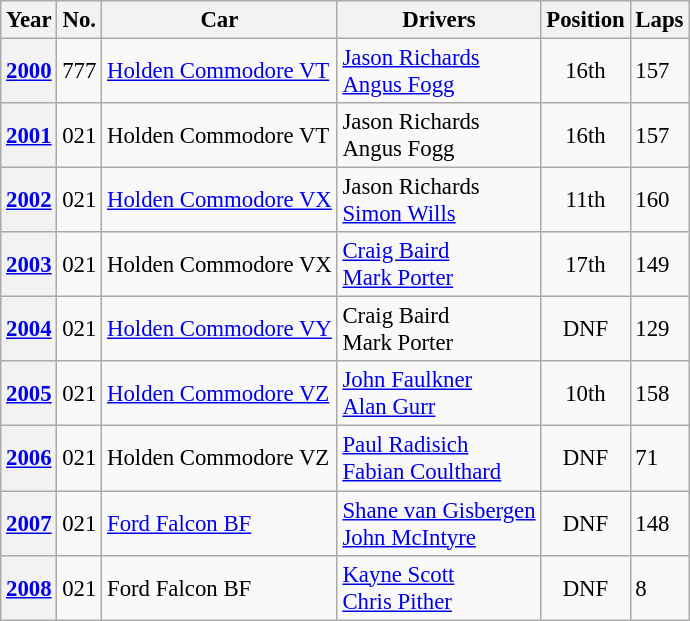<table class="wikitable" style="font-size: 95%;">
<tr>
<th>Year</th>
<th>No.</th>
<th>Car</th>
<th>Drivers</th>
<th>Position</th>
<th>Laps</th>
</tr>
<tr>
<th><a href='#'>2000</a></th>
<td>777</td>
<td><a href='#'>Holden Commodore VT</a></td>
<td> <a href='#'>Jason Richards</a><br> <a href='#'>Angus Fogg</a></td>
<td align="center">16th</td>
<td>157</td>
</tr>
<tr>
<th><a href='#'>2001</a></th>
<td>021</td>
<td>Holden Commodore VT</td>
<td> Jason Richards<br> Angus Fogg</td>
<td align="center">16th</td>
<td>157</td>
</tr>
<tr>
<th><a href='#'>2002</a></th>
<td>021</td>
<td><a href='#'>Holden Commodore VX</a></td>
<td> Jason Richards<br> <a href='#'>Simon Wills</a></td>
<td align="center">11th</td>
<td>160</td>
</tr>
<tr>
<th><a href='#'>2003</a></th>
<td>021</td>
<td>Holden Commodore VX</td>
<td> <a href='#'>Craig Baird</a><br> <a href='#'>Mark Porter</a></td>
<td align="center">17th</td>
<td>149</td>
</tr>
<tr>
<th><a href='#'>2004</a></th>
<td>021</td>
<td><a href='#'>Holden Commodore VY</a></td>
<td> Craig Baird<br> Mark Porter</td>
<td align="center">DNF</td>
<td>129</td>
</tr>
<tr>
<th><a href='#'>2005</a></th>
<td>021</td>
<td><a href='#'>Holden Commodore VZ</a></td>
<td> <a href='#'>John Faulkner</a><br> <a href='#'>Alan Gurr</a></td>
<td align="center">10th</td>
<td>158</td>
</tr>
<tr>
<th><a href='#'>2006</a></th>
<td>021</td>
<td>Holden Commodore VZ</td>
<td> <a href='#'>Paul Radisich</a><br> <a href='#'>Fabian Coulthard</a></td>
<td align="center">DNF</td>
<td>71</td>
</tr>
<tr>
<th><a href='#'>2007</a></th>
<td>021</td>
<td><a href='#'>Ford Falcon BF</a></td>
<td> <a href='#'>Shane van Gisbergen</a><br> <a href='#'>John McIntyre</a></td>
<td align="center">DNF</td>
<td>148</td>
</tr>
<tr>
<th><a href='#'>2008</a></th>
<td>021</td>
<td>Ford Falcon BF</td>
<td> <a href='#'>Kayne Scott</a><br> <a href='#'>Chris Pither</a></td>
<td align="center">DNF</td>
<td>8</td>
</tr>
</table>
